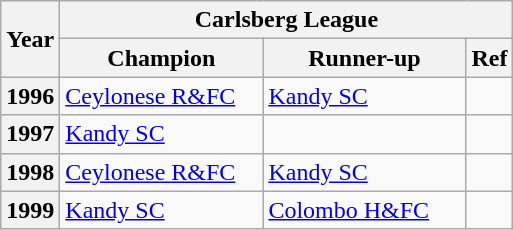<table class="wikitable sortable">
<tr>
<th rowspan=2>Year</th>
<th colspan=4>Carlsberg League</th>
</tr>
<tr>
<th style="width:8em;">Champion</th>
<th style="width:8em;">Runner-up</th>
<th class="unsortable">Ref</th>
</tr>
<tr>
<th>1996</th>
<td><a href='#'>Ceylonese R&FC</a></td>
<td><a href='#'>Kandy SC</a></td>
<td></td>
</tr>
<tr>
<th>1997</th>
<td><a href='#'>Kandy SC</a></td>
<td></td>
<td></td>
</tr>
<tr>
<th>1998</th>
<td><a href='#'>Ceylonese R&FC</a></td>
<td><a href='#'>Kandy SC</a></td>
<td></td>
</tr>
<tr>
<th>1999</th>
<td><a href='#'>Kandy SC</a></td>
<td><a href='#'>Colombo H&FC</a></td>
<td></td>
</tr>
</table>
